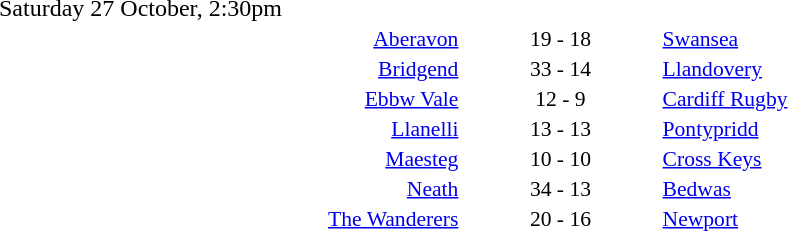<table style="width:70%;" cellspacing="1">
<tr>
<th width=35%></th>
<th width=15%></th>
<th></th>
</tr>
<tr>
<td>Saturday 27 October, 2:30pm</td>
</tr>
<tr style=font-size:90%>
<td align=right><a href='#'>Aberavon</a></td>
<td align=center>19 - 18</td>
<td><a href='#'>Swansea</a></td>
</tr>
<tr style=font-size:90%>
<td align=right><a href='#'>Bridgend</a></td>
<td align=center>33 - 14</td>
<td><a href='#'>Llandovery</a></td>
</tr>
<tr style=font-size:90%>
<td align=right><a href='#'>Ebbw Vale</a></td>
<td align=center>12 - 9</td>
<td><a href='#'>Cardiff Rugby</a></td>
</tr>
<tr style=font-size:90%>
<td align=right><a href='#'>Llanelli</a></td>
<td align=center>13 - 13</td>
<td><a href='#'>Pontypridd</a></td>
</tr>
<tr style=font-size:90%>
<td align=right><a href='#'>Maesteg</a></td>
<td align=center>10 - 10</td>
<td><a href='#'>Cross Keys</a></td>
</tr>
<tr style=font-size:90%>
<td align=right><a href='#'>Neath</a></td>
<td align=center>34 - 13</td>
<td><a href='#'>Bedwas</a></td>
</tr>
<tr style=font-size:90%>
<td align=right><a href='#'>The Wanderers</a></td>
<td align=center>20 - 16</td>
<td><a href='#'>Newport</a></td>
</tr>
</table>
